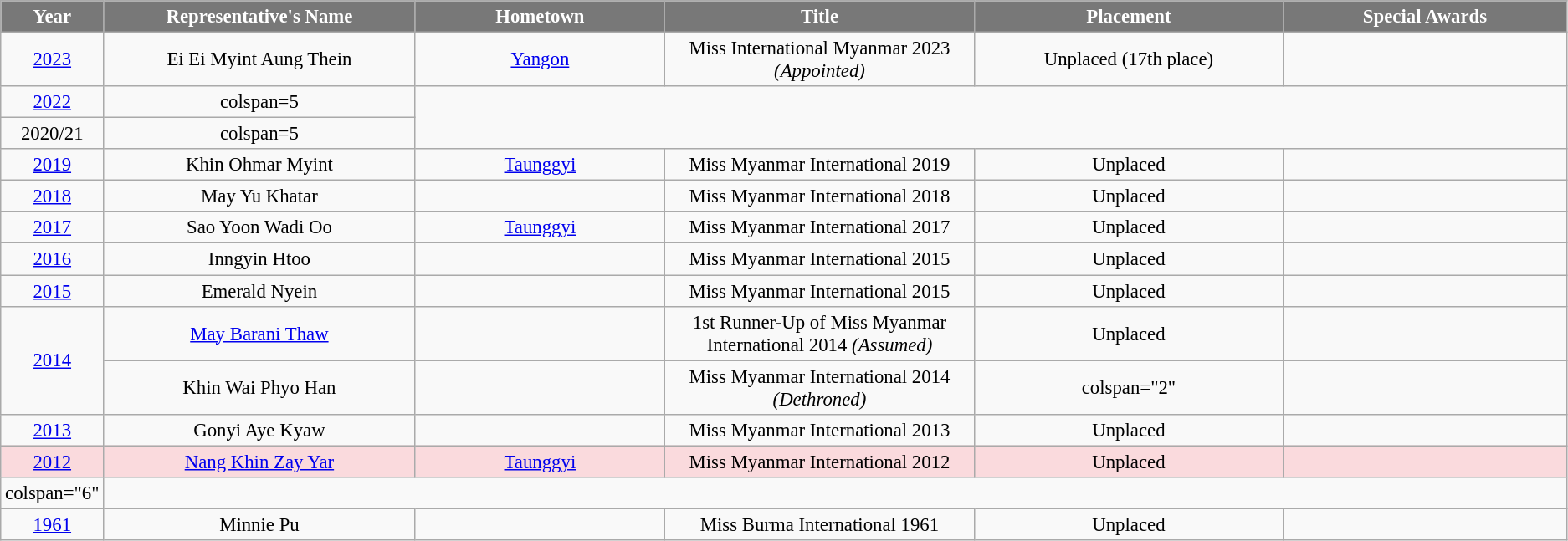<table class="wikitable sortable" style="font-size: 95%; text-align:center">
<tr>
<th width="60" style="background-color:#787878;color:#FFFFFF;">Year</th>
<th width="250" style="background-color:#787878;color:#FFFFFF;">Representative's Name</th>
<th width="200" style="background-color:#787878;color:#FFFFFF;">Hometown</th>
<th width="250" style="background-color:#787878;color:#FFFFFF;">Title</th>
<th width="250" style="background-color:#787878;color:#FFFFFF;">Placement</th>
<th width="230" style="background-color:#787878;color:#FFFFFF;">Special Awards</th>
</tr>
<tr>
<td><a href='#'>2023</a></td>
<td align="center">Ei Ei Myint Aung Thein</td>
<td align="center"> <a href='#'>Yangon</a></td>
<td>Miss International Myanmar 2023 <em>(Appointed)</em></td>
<td align="center">Unplaced (17th place)</td>
<td></td>
</tr>
<tr>
<td><a href='#'>2022</a></td>
<td>colspan=5 </td>
</tr>
<tr>
<td>2020/21</td>
<td>colspan=5 </td>
</tr>
<tr>
<td><a href='#'>2019</a></td>
<td align="center">Khin Ohmar Myint</td>
<td align="center"> <a href='#'>Taunggyi</a></td>
<td>Miss Myanmar International 2019</td>
<td align="center">Unplaced</td>
<td></td>
</tr>
<tr>
<td><a href='#'>2018</a></td>
<td align="center">May Yu Khatar</td>
<td align="center"></td>
<td>Miss Myanmar International 2018</td>
<td align="center">Unplaced</td>
<td></td>
</tr>
<tr>
<td><a href='#'>2017</a></td>
<td align="center">Sao Yoon Wadi Oo</td>
<td align="center"> <a href='#'>Taunggyi</a></td>
<td>Miss Myanmar International 2017</td>
<td align="center">Unplaced</td>
<td></td>
</tr>
<tr>
<td><a href='#'>2016</a></td>
<td align="center">Inngyin Htoo</td>
<td align="center"></td>
<td>Miss Myanmar International 2015</td>
<td align="center">Unplaced</td>
<td></td>
</tr>
<tr>
<td><a href='#'>2015</a></td>
<td align="center">Emerald Nyein</td>
<td align="center"></td>
<td>Miss Myanmar International 2015</td>
<td align="center">Unplaced</td>
<td></td>
</tr>
<tr>
<td rowspan="2"><a href='#'>2014</a></td>
<td align="center"><a href='#'>May Barani Thaw</a></td>
<td align="center"></td>
<td>1st Runner-Up of Miss Myanmar International 2014 <em>(Assumed)</em></td>
<td align="center">Unplaced</td>
<td></td>
</tr>
<tr>
<td>Khin Wai Phyo Han</td>
<td></td>
<td>Miss Myanmar International 2014 <em>(Dethroned)</em></td>
<td>colspan="2" </td>
</tr>
<tr>
<td><a href='#'>2013</a></td>
<td align="center">Gonyi Aye Kyaw</td>
<td align="center"></td>
<td>Miss Myanmar International 2013</td>
<td align="center">Unplaced</td>
<td></td>
</tr>
<tr style="background-color:#FADADD; ">
<td><a href='#'>2012</a></td>
<td align="center"><a href='#'>Nang Khin Zay Yar</a></td>
<td align="center"> <a href='#'>Taunggyi</a></td>
<td>Miss Myanmar International 2012</td>
<td align="center">Unplaced</td>
<td style="background:;"></td>
</tr>
<tr>
<td>colspan="6" </td>
</tr>
<tr>
<td><a href='#'>1961</a></td>
<td align="center">Minnie Pu</td>
<td align="center"></td>
<td>Miss Burma International 1961</td>
<td align="center">Unplaced</td>
<td></td>
</tr>
</table>
